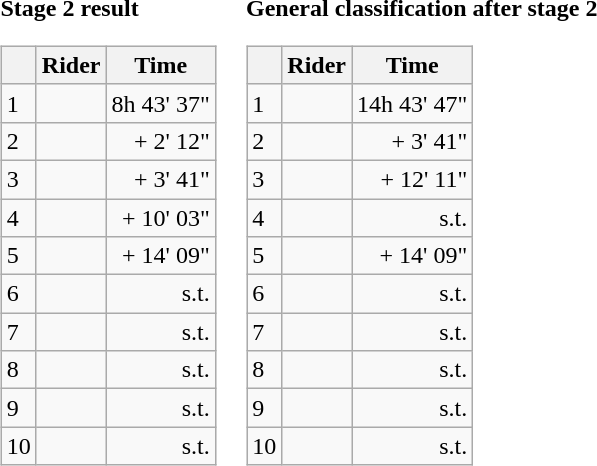<table>
<tr>
<td><strong>Stage 2 result</strong><br><table class="wikitable">
<tr>
<th></th>
<th>Rider</th>
<th>Time</th>
</tr>
<tr>
<td>1</td>
<td></td>
<td align="right">8h 43' 37"</td>
</tr>
<tr>
<td>2</td>
<td></td>
<td align="right">+ 2' 12"</td>
</tr>
<tr>
<td>3</td>
<td></td>
<td align="right">+ 3' 41"</td>
</tr>
<tr>
<td>4</td>
<td></td>
<td align="right">+ 10' 03"</td>
</tr>
<tr>
<td>5</td>
<td></td>
<td align="right">+ 14' 09"</td>
</tr>
<tr>
<td>6</td>
<td></td>
<td align="right">s.t.</td>
</tr>
<tr>
<td>7</td>
<td></td>
<td align="right">s.t.</td>
</tr>
<tr>
<td>8</td>
<td></td>
<td align="right">s.t.</td>
</tr>
<tr>
<td>9</td>
<td></td>
<td align="right">s.t.</td>
</tr>
<tr>
<td>10</td>
<td></td>
<td align="right">s.t.</td>
</tr>
</table>
</td>
<td><strong>General classification after stage 2</strong><br><table class="wikitable">
<tr>
<th></th>
<th>Rider</th>
<th>Time</th>
</tr>
<tr>
<td>1</td>
<td></td>
<td align="right">14h 43' 47"</td>
</tr>
<tr>
<td>2</td>
<td></td>
<td align="right">+ 3' 41"</td>
</tr>
<tr>
<td>3</td>
<td></td>
<td align="right">+ 12' 11"</td>
</tr>
<tr>
<td>4</td>
<td></td>
<td align="right">s.t.</td>
</tr>
<tr>
<td>5</td>
<td></td>
<td align="right">+ 14' 09"</td>
</tr>
<tr>
<td>6</td>
<td></td>
<td align="right">s.t.</td>
</tr>
<tr>
<td>7</td>
<td></td>
<td align="right">s.t.</td>
</tr>
<tr>
<td>8</td>
<td></td>
<td align="right">s.t.</td>
</tr>
<tr>
<td>9</td>
<td></td>
<td align="right">s.t.</td>
</tr>
<tr>
<td>10</td>
<td></td>
<td align="right">s.t.</td>
</tr>
</table>
</td>
</tr>
</table>
